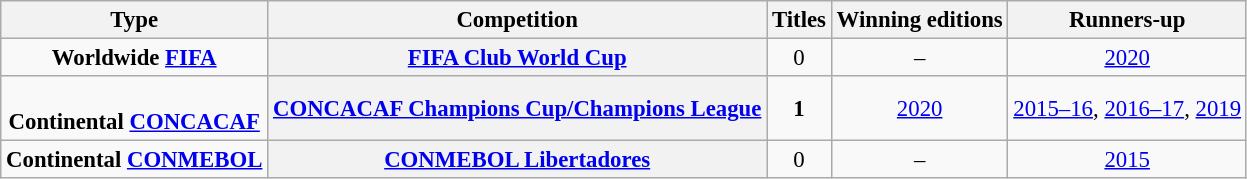<table class="wikitable plainrowheaders" style="font-size:95%; text-align: center;">
<tr>
<th>Type</th>
<th>Competition</th>
<th>Titles</th>
<th>Winning editions</th>
<th>Runners-up</th>
</tr>
<tr>
<td rowspan="1"> <strong>Worldwide <a href='#'>FIFA</a></strong></td>
<th scope=col><a href='#'>FIFA Club World Cup</a></th>
<td>0</td>
<td>–</td>
<td><a href='#'>2020</a></td>
</tr>
<tr>
<td rowspan="1"><br><strong>Continental <a href='#'>CONCACAF</a></strong></td>
<th scope=col><a href='#'>CONCACAF Champions Cup/Champions League</a></th>
<td><strong>1</strong></td>
<td><a href='#'>2020</a></td>
<td><a href='#'>2015–16</a>, <a href='#'>2016–17</a>, <a href='#'>2019</a></td>
</tr>
<tr>
<td rowspan="1"><strong>Continental <a href='#'>CONMEBOL</a></strong></td>
<th scope=col><a href='#'>CONMEBOL Libertadores</a></th>
<td>0</td>
<td>–</td>
<td><a href='#'>2015</a></td>
</tr>
</table>
